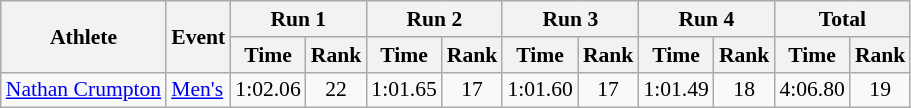<table class=wikitable style=font-size:90%;text-align:center>
<tr>
<th rowspan=2>Athlete</th>
<th rowspan=2>Event</th>
<th colspan=2>Run 1</th>
<th colspan=2>Run 2</th>
<th colspan=2>Run 3</th>
<th colspan=2>Run 4</th>
<th colspan=2>Total</th>
</tr>
<tr>
<th>Time</th>
<th>Rank</th>
<th>Time</th>
<th>Rank</th>
<th>Time</th>
<th>Rank</th>
<th>Time</th>
<th>Rank</th>
<th>Time</th>
<th>Rank</th>
</tr>
<tr>
<td align=left><a href='#'>Nathan Crumpton</a></td>
<td align=left><a href='#'>Men's</a></td>
<td>1:02.06</td>
<td>22</td>
<td>1:01.65</td>
<td>17</td>
<td>1:01.60</td>
<td>17</td>
<td>1:01.49</td>
<td>18</td>
<td>4:06.80</td>
<td>19</td>
</tr>
</table>
